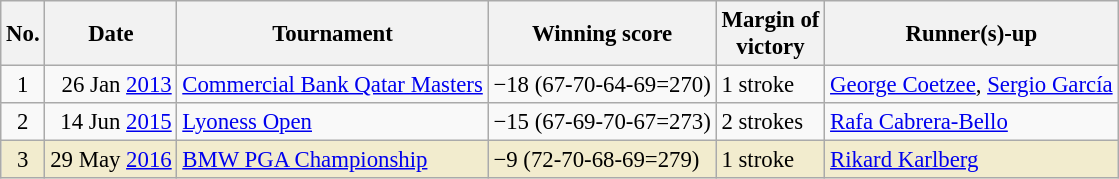<table class="wikitable" style="font-size:95%;">
<tr>
<th>No.</th>
<th>Date</th>
<th>Tournament</th>
<th>Winning score</th>
<th>Margin of<br>victory</th>
<th>Runner(s)-up</th>
</tr>
<tr>
<td align=center>1</td>
<td align=right>26 Jan <a href='#'>2013</a></td>
<td><a href='#'>Commercial Bank Qatar Masters</a></td>
<td>−18 (67-70-64-69=270)</td>
<td>1 stroke</td>
<td> <a href='#'>George Coetzee</a>,  <a href='#'>Sergio García</a></td>
</tr>
<tr>
<td align=center>2</td>
<td align=right>14 Jun <a href='#'>2015</a></td>
<td><a href='#'>Lyoness Open</a></td>
<td>−15 (67-69-70-67=273)</td>
<td>2 strokes</td>
<td> <a href='#'>Rafa Cabrera-Bello</a></td>
</tr>
<tr style="background:#f2ecce;">
<td align=center>3</td>
<td align=right>29 May <a href='#'>2016</a></td>
<td><a href='#'>BMW PGA Championship</a></td>
<td>−9 (72-70-68-69=279)</td>
<td>1 stroke</td>
<td> <a href='#'>Rikard Karlberg</a></td>
</tr>
</table>
